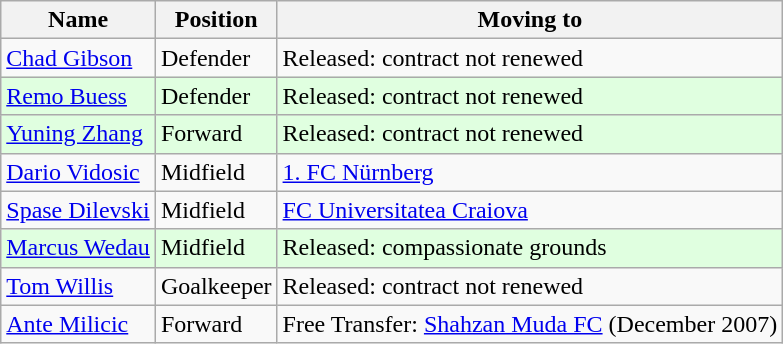<table class="wikitable">
<tr>
<th scope=col>Name</th>
<th scope=col>Position</th>
<th scope=col>Moving to</th>
</tr>
<tr>
<td><a href='#'>Chad Gibson</a></td>
<td>Defender</td>
<td>Released: contract not renewed</td>
</tr>
<tr style="background:#e0ffe0;">
<td><a href='#'>Remo Buess</a> </td>
<td>Defender</td>
<td>Released: contract not renewed</td>
</tr>
<tr style="background:#e0ffe0;">
<td><a href='#'>Yuning Zhang</a> </td>
<td>Forward</td>
<td>Released: contract not renewed</td>
</tr>
<tr>
<td><a href='#'>Dario Vidosic</a></td>
<td>Midfield</td>
<td><a href='#'>1. FC Nürnberg</a> </td>
</tr>
<tr>
<td><a href='#'>Spase Dilevski</a></td>
<td>Midfield</td>
<td><a href='#'>FC Universitatea Craiova</a> </td>
</tr>
<tr style="background:#e0ffe0;">
<td><a href='#'>Marcus Wedau</a> </td>
<td>Midfield</td>
<td>Released: compassionate grounds</td>
</tr>
<tr>
<td><a href='#'>Tom Willis</a></td>
<td>Goalkeeper</td>
<td>Released: contract not renewed</td>
</tr>
<tr>
<td><a href='#'>Ante Milicic</a></td>
<td>Forward</td>
<td>Free Transfer: <a href='#'>Shahzan Muda FC</a> (December 2007)</td>
</tr>
</table>
